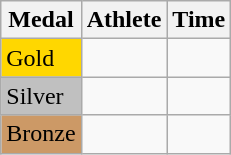<table class="wikitable">
<tr>
<th>Medal</th>
<th>Athlete</th>
<th>Time</th>
</tr>
<tr>
<td bgcolor="gold">Gold</td>
<td></td>
<td></td>
</tr>
<tr>
<td bgcolor="silver">Silver</td>
<td></td>
<td></td>
</tr>
<tr>
<td bgcolor="CC9966">Bronze</td>
<td></td>
<td></td>
</tr>
</table>
